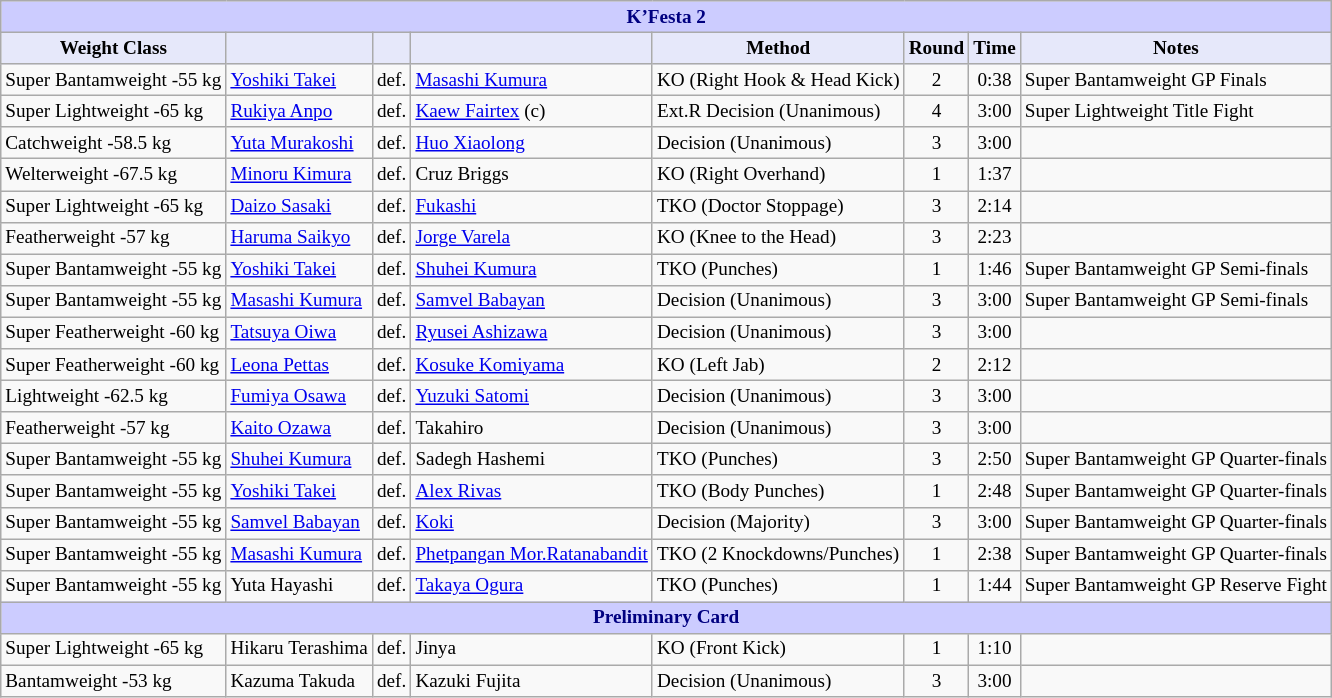<table class="wikitable" style="font-size: 80%;">
<tr>
<th colspan="8" style="background-color: #ccf; color: #000080; text-align: center;"><strong>K’Festa 2</strong></th>
</tr>
<tr>
<th colspan="1" style="background-color: #E6E8FA; color: #000000; text-align: center;">Weight Class</th>
<th colspan="1" style="background-color: #E6E8FA; color: #000000; text-align: center;"></th>
<th colspan="1" style="background-color: #E6E8FA; color: #000000; text-align: center;"></th>
<th colspan="1" style="background-color: #E6E8FA; color: #000000; text-align: center;"></th>
<th colspan="1" style="background-color: #E6E8FA; color: #000000; text-align: center;">Method</th>
<th colspan="1" style="background-color: #E6E8FA; color: #000000; text-align: center;">Round</th>
<th colspan="1" style="background-color: #E6E8FA; color: #000000; text-align: center;">Time</th>
<th colspan="1" style="background-color: #E6E8FA; color: #000000; text-align: center;">Notes</th>
</tr>
<tr>
<td>Super Bantamweight -55 kg</td>
<td> <a href='#'>Yoshiki Takei</a></td>
<td align=center>def.</td>
<td> <a href='#'>Masashi Kumura</a></td>
<td>KO (Right Hook & Head Kick)</td>
<td align=center>2</td>
<td align=center>0:38</td>
<td>Super Bantamweight GP Finals</td>
</tr>
<tr>
<td>Super Lightweight -65 kg</td>
<td> <a href='#'>Rukiya Anpo</a></td>
<td align=center>def.</td>
<td> <a href='#'>Kaew Fairtex</a> (c)</td>
<td>Ext.R Decision (Unanimous)</td>
<td align=center>4</td>
<td align=center>3:00</td>
<td>Super Lightweight Title Fight</td>
</tr>
<tr>
<td>Catchweight -58.5 kg</td>
<td> <a href='#'>Yuta Murakoshi</a></td>
<td align=center>def.</td>
<td> <a href='#'>Huo Xiaolong</a></td>
<td>Decision (Unanimous)</td>
<td align=center>3</td>
<td align=center>3:00</td>
<td></td>
</tr>
<tr>
<td>Welterweight -67.5 kg</td>
<td> <a href='#'>Minoru Kimura</a></td>
<td align=center>def.</td>
<td> Cruz Briggs</td>
<td>KO (Right Overhand)</td>
<td align=center>1</td>
<td align=center>1:37</td>
<td></td>
</tr>
<tr>
<td>Super Lightweight -65 kg</td>
<td> <a href='#'>Daizo Sasaki</a></td>
<td align=center>def.</td>
<td> <a href='#'>Fukashi</a></td>
<td>TKO (Doctor Stoppage)</td>
<td align=center>3</td>
<td align=center>2:14</td>
<td></td>
</tr>
<tr>
<td>Featherweight -57 kg</td>
<td> <a href='#'>Haruma Saikyo</a></td>
<td align=center>def.</td>
<td> <a href='#'>Jorge Varela</a></td>
<td>KO (Knee to the Head)</td>
<td align=center>3</td>
<td align=center>2:23</td>
<td></td>
</tr>
<tr>
<td>Super Bantamweight -55 kg</td>
<td> <a href='#'>Yoshiki Takei</a></td>
<td align=center>def.</td>
<td> <a href='#'>Shuhei Kumura</a></td>
<td>TKO (Punches)</td>
<td align=center>1</td>
<td align=center>1:46</td>
<td>Super Bantamweight GP Semi-finals</td>
</tr>
<tr>
<td>Super Bantamweight -55 kg</td>
<td> <a href='#'>Masashi Kumura</a></td>
<td align=center>def.</td>
<td> <a href='#'>Samvel Babayan</a></td>
<td>Decision (Unanimous)</td>
<td align=center>3</td>
<td align=center>3:00</td>
<td>Super Bantamweight GP Semi-finals</td>
</tr>
<tr>
<td>Super Featherweight -60 kg</td>
<td> <a href='#'>Tatsuya Oiwa</a></td>
<td align=center>def.</td>
<td> <a href='#'>Ryusei Ashizawa</a></td>
<td>Decision (Unanimous)</td>
<td align=center>3</td>
<td align=center>3:00</td>
<td></td>
</tr>
<tr>
<td>Super Featherweight -60 kg</td>
<td> <a href='#'>Leona Pettas</a></td>
<td align=center>def.</td>
<td> <a href='#'>Kosuke Komiyama</a></td>
<td>KO (Left Jab)</td>
<td align=center>2</td>
<td align=center>2:12</td>
<td></td>
</tr>
<tr>
<td>Lightweight -62.5 kg</td>
<td> <a href='#'>Fumiya Osawa</a></td>
<td align=center>def.</td>
<td> <a href='#'>Yuzuki Satomi</a></td>
<td>Decision (Unanimous)</td>
<td align=center>3</td>
<td align=center>3:00</td>
<td></td>
</tr>
<tr>
<td>Featherweight -57 kg</td>
<td> <a href='#'>Kaito Ozawa</a></td>
<td align=center>def.</td>
<td> Takahiro</td>
<td>Decision (Unanimous)</td>
<td align=center>3</td>
<td align=center>3:00</td>
<td></td>
</tr>
<tr>
<td>Super Bantamweight -55 kg</td>
<td> <a href='#'>Shuhei Kumura</a></td>
<td align=center>def.</td>
<td> Sadegh Hashemi</td>
<td>TKO (Punches)</td>
<td align=center>3</td>
<td align=center>2:50</td>
<td>Super Bantamweight GP Quarter-finals</td>
</tr>
<tr>
<td>Super Bantamweight -55 kg</td>
<td> <a href='#'>Yoshiki Takei</a></td>
<td align=center>def.</td>
<td> <a href='#'>Alex Rivas</a></td>
<td>TKO (Body Punches)</td>
<td align=center>1</td>
<td align=center>2:48</td>
<td>Super Bantamweight GP Quarter-finals</td>
</tr>
<tr>
<td>Super Bantamweight -55 kg</td>
<td> <a href='#'>Samvel Babayan</a></td>
<td align=center>def.</td>
<td> <a href='#'>Koki</a></td>
<td>Decision (Majority)</td>
<td align=center>3</td>
<td align=center>3:00</td>
<td>Super Bantamweight GP Quarter-finals</td>
</tr>
<tr>
<td>Super Bantamweight -55 kg</td>
<td> <a href='#'>Masashi Kumura</a></td>
<td align=center>def.</td>
<td> <a href='#'>Phetpangan Mor.Ratanabandit</a></td>
<td>TKO (2 Knockdowns/Punches)</td>
<td align=center>1</td>
<td align=center>2:38</td>
<td>Super Bantamweight GP Quarter-finals</td>
</tr>
<tr>
<td>Super Bantamweight -55 kg</td>
<td> Yuta Hayashi</td>
<td align=center>def.</td>
<td> <a href='#'>Takaya Ogura</a></td>
<td>TKO (Punches)</td>
<td align=center>1</td>
<td align=center>1:44</td>
<td>Super Bantamweight GP Reserve Fight</td>
</tr>
<tr>
<th colspan="8" style="background-color: #ccf; color: #000080; text-align: center;"><strong>Preliminary Card</strong></th>
</tr>
<tr>
<td>Super Lightweight -65 kg</td>
<td> Hikaru Terashima</td>
<td align=center>def.</td>
<td> Jinya</td>
<td>KO (Front Kick)</td>
<td align=center>1</td>
<td align=center>1:10</td>
<td></td>
</tr>
<tr>
<td>Bantamweight -53 kg</td>
<td> Kazuma Takuda</td>
<td align=center>def.</td>
<td> Kazuki Fujita</td>
<td>Decision (Unanimous)</td>
<td align=center>3</td>
<td align=center>3:00</td>
<td></td>
</tr>
</table>
